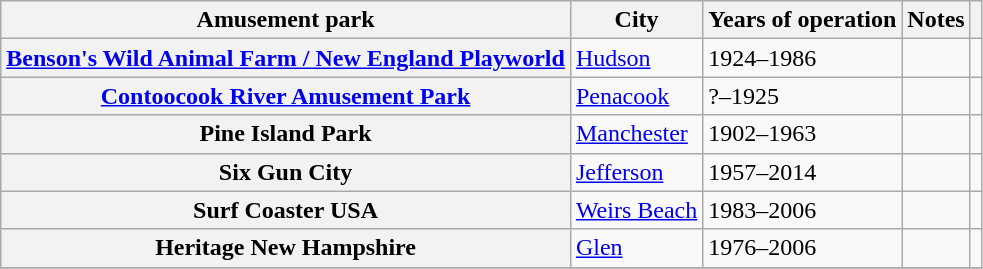<table class="wikitable plainrowheaders sortable">
<tr>
<th scope="col">Amusement park</th>
<th scope="col">City</th>
<th scope="col">Years of operation</th>
<th scope="col" class="unsortable">Notes</th>
<th scope="col" class="unsortable"></th>
</tr>
<tr>
<th scope="row"><a href='#'>Benson's Wild Animal Farm / New England Playworld</a></th>
<td><a href='#'>Hudson</a></td>
<td>1924–1986</td>
<td></td>
<td style="text-align:center;"></td>
</tr>
<tr>
<th scope="row"><a href='#'>Contoocook River Amusement Park</a></th>
<td><a href='#'>Penacook</a></td>
<td>?–1925</td>
<td></td>
<td style="text-align:center;"></td>
</tr>
<tr>
<th scope="row">Pine Island Park</th>
<td><a href='#'>Manchester</a></td>
<td>1902–1963</td>
<td></td>
<td style="text-align:center;"></td>
</tr>
<tr>
<th scope="row">Six Gun City</th>
<td><a href='#'>Jefferson</a></td>
<td>1957–2014</td>
<td></td>
<td></td>
</tr>
<tr>
<th scope="row">Surf Coaster USA</th>
<td><a href='#'>Weirs Beach</a></td>
<td>1983–2006</td>
<td></td>
<td style="text-align:center;"></td>
</tr>
<tr>
<th scope="row">Heritage New Hampshire</th>
<td><a href='#'>Glen</a></td>
<td>1976–2006</td>
<td></td>
<td style="text-align:center;"></td>
</tr>
<tr>
</tr>
</table>
